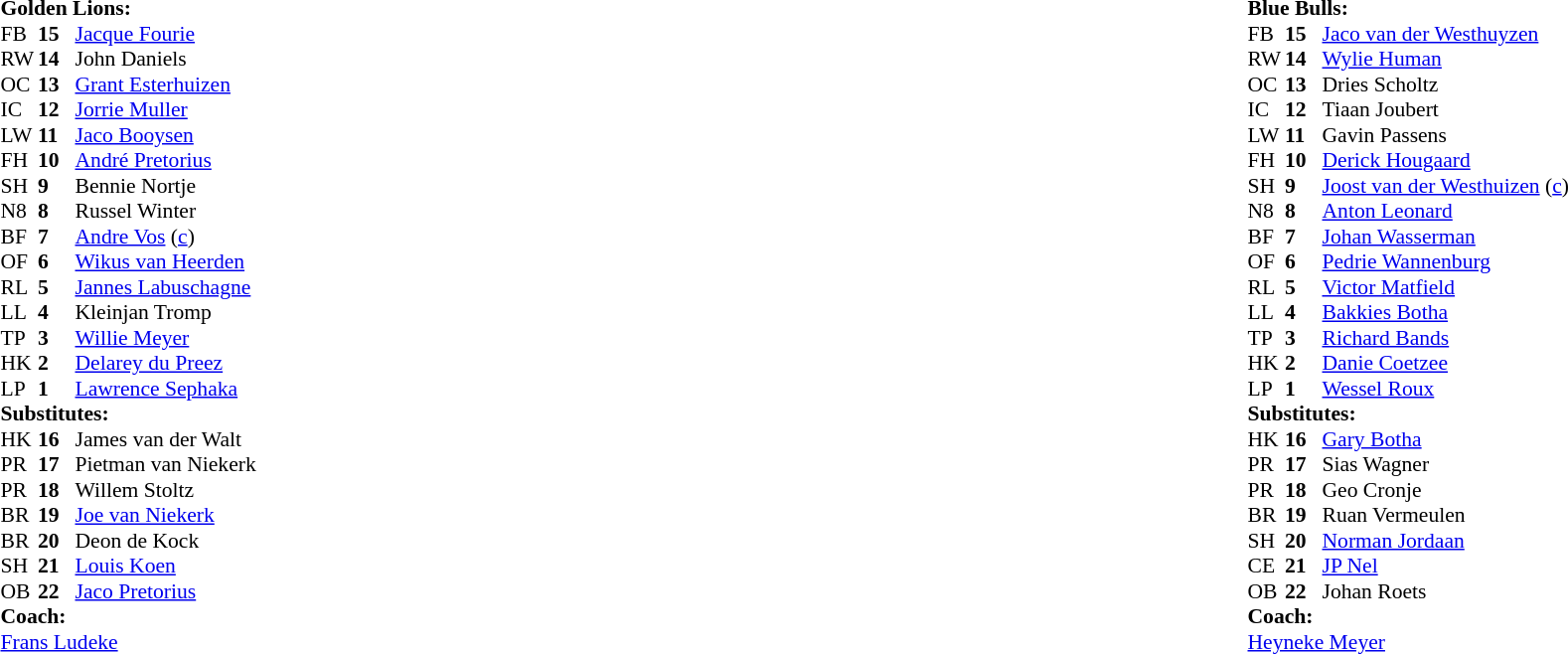<table style="width:100%;">
<tr>
<td style="vertical-align:top; width:50%;"><br><table cellspacing="0" cellpadding="0" style="font-size: 90%">
<tr>
<td colspan="4"><strong>Golden Lions:</strong></td>
</tr>
<tr>
<th width="25"></th>
<th width="25"></th>
</tr>
<tr>
<td>FB</td>
<td><strong>15</strong></td>
<td><a href='#'>Jacque Fourie</a></td>
<td></td>
<td></td>
</tr>
<tr>
<td>RW</td>
<td><strong>14</strong></td>
<td>John Daniels</td>
<td></td>
<td></td>
</tr>
<tr>
<td>OC</td>
<td><strong>13</strong></td>
<td><a href='#'>Grant Esterhuizen</a></td>
<td></td>
<td></td>
</tr>
<tr>
<td>IC</td>
<td><strong>12</strong></td>
<td><a href='#'>Jorrie Muller</a></td>
<td></td>
<td></td>
</tr>
<tr>
<td>LW</td>
<td><strong>11</strong></td>
<td><a href='#'>Jaco Booysen</a></td>
<td></td>
<td></td>
</tr>
<tr>
<td>FH</td>
<td><strong>10</strong></td>
<td><a href='#'>André Pretorius</a></td>
<td></td>
<td></td>
</tr>
<tr>
<td>SH</td>
<td><strong>9</strong></td>
<td>Bennie Nortje</td>
<td></td>
<td></td>
</tr>
<tr>
<td>N8</td>
<td><strong>8</strong></td>
<td>Russel Winter</td>
<td></td>
<td></td>
</tr>
<tr>
<td>BF</td>
<td><strong>7</strong></td>
<td><a href='#'>Andre Vos</a> (<a href='#'>c</a>)</td>
<td></td>
<td></td>
</tr>
<tr>
<td>OF</td>
<td><strong>6</strong></td>
<td><a href='#'>Wikus van Heerden</a></td>
<td></td>
<td></td>
</tr>
<tr>
<td>RL</td>
<td><strong>5</strong></td>
<td><a href='#'>Jannes Labuschagne</a></td>
<td></td>
<td></td>
</tr>
<tr>
<td>LL</td>
<td><strong>4</strong></td>
<td>Kleinjan Tromp</td>
<td></td>
<td></td>
</tr>
<tr>
<td>TP</td>
<td><strong>3</strong></td>
<td><a href='#'>Willie Meyer</a></td>
<td></td>
<td></td>
</tr>
<tr>
<td>HK</td>
<td><strong>2</strong></td>
<td><a href='#'>Delarey du Preez</a></td>
<td></td>
<td></td>
</tr>
<tr>
<td>LP</td>
<td><strong>1</strong></td>
<td><a href='#'>Lawrence Sephaka</a></td>
<td></td>
<td></td>
</tr>
<tr>
<td colspan="3"><strong>Substitutes:</strong></td>
</tr>
<tr>
<td>HK</td>
<td><strong>16</strong></td>
<td>James van der Walt</td>
<td></td>
<td></td>
</tr>
<tr>
<td>PR</td>
<td><strong>17</strong></td>
<td>Pietman van Niekerk</td>
<td></td>
<td></td>
</tr>
<tr>
<td>PR</td>
<td><strong>18</strong></td>
<td>Willem Stoltz</td>
<td></td>
<td></td>
</tr>
<tr>
<td>BR</td>
<td><strong>19</strong></td>
<td><a href='#'>Joe van Niekerk</a></td>
<td></td>
<td></td>
</tr>
<tr>
<td>BR</td>
<td><strong>20</strong></td>
<td>Deon de Kock</td>
<td></td>
<td></td>
</tr>
<tr>
<td>SH</td>
<td><strong>21</strong></td>
<td><a href='#'>Louis Koen</a></td>
<td></td>
<td></td>
</tr>
<tr>
<td>OB</td>
<td><strong>22</strong></td>
<td><a href='#'>Jaco Pretorius</a></td>
<td></td>
<td></td>
</tr>
<tr>
<td colspan="3"><strong>Coach:</strong></td>
</tr>
<tr>
<td colspan="4"><a href='#'>Frans Ludeke</a></td>
</tr>
</table>
</td>
<td style="vertical-align:top; width:50%;"><br><table cellspacing="0" cellpadding="0" style="font-size:90%; margin:auto;">
<tr>
<td colspan="4"><strong>Blue Bulls:</strong></td>
</tr>
<tr>
<th width="25"></th>
<th width="25"></th>
</tr>
<tr>
<td>FB</td>
<td><strong>15</strong></td>
<td><a href='#'>Jaco van der Westhuyzen</a></td>
<td></td>
<td></td>
</tr>
<tr>
<td>RW</td>
<td><strong>14</strong></td>
<td><a href='#'>Wylie Human</a></td>
<td></td>
<td></td>
</tr>
<tr>
<td>OC</td>
<td><strong>13</strong></td>
<td>Dries Scholtz</td>
<td></td>
<td></td>
</tr>
<tr>
<td>IC</td>
<td><strong>12</strong></td>
<td>Tiaan Joubert</td>
<td></td>
<td></td>
</tr>
<tr>
<td>LW</td>
<td><strong>11</strong></td>
<td>Gavin Passens</td>
<td></td>
<td></td>
</tr>
<tr>
<td>FH</td>
<td><strong>10</strong></td>
<td><a href='#'>Derick Hougaard</a></td>
<td></td>
<td></td>
</tr>
<tr>
<td>SH</td>
<td><strong>9</strong></td>
<td><a href='#'>Joost van der Westhuizen</a> (<a href='#'>c</a>)</td>
<td></td>
<td></td>
</tr>
<tr>
<td>N8</td>
<td><strong>8</strong></td>
<td><a href='#'>Anton Leonard</a></td>
<td></td>
<td></td>
</tr>
<tr>
<td>BF</td>
<td><strong>7</strong></td>
<td><a href='#'>Johan Wasserman</a></td>
<td></td>
<td></td>
</tr>
<tr>
<td>OF</td>
<td><strong>6</strong></td>
<td><a href='#'>Pedrie Wannenburg</a></td>
<td></td>
<td></td>
</tr>
<tr>
<td>RL</td>
<td><strong>5</strong></td>
<td><a href='#'>Victor Matfield</a></td>
<td></td>
<td></td>
</tr>
<tr>
<td>LL</td>
<td><strong>4</strong></td>
<td><a href='#'>Bakkies Botha</a></td>
<td></td>
<td></td>
</tr>
<tr>
<td>TP</td>
<td><strong>3</strong></td>
<td><a href='#'>Richard Bands</a></td>
<td></td>
<td></td>
</tr>
<tr>
<td>HK</td>
<td><strong>2</strong></td>
<td><a href='#'>Danie Coetzee</a></td>
<td></td>
<td></td>
</tr>
<tr>
<td>LP</td>
<td><strong>1</strong></td>
<td><a href='#'>Wessel Roux</a></td>
<td></td>
<td></td>
</tr>
<tr>
<td colspan="3"><strong>Substitutes:</strong></td>
</tr>
<tr>
<td>HK</td>
<td><strong>16</strong></td>
<td><a href='#'>Gary Botha</a></td>
<td></td>
<td></td>
</tr>
<tr>
<td>PR</td>
<td><strong>17</strong></td>
<td>Sias Wagner</td>
<td></td>
<td></td>
</tr>
<tr>
<td>PR</td>
<td><strong>18</strong></td>
<td>Geo Cronje</td>
<td></td>
<td></td>
</tr>
<tr>
<td>BR</td>
<td><strong>19</strong></td>
<td>Ruan Vermeulen</td>
<td></td>
<td></td>
</tr>
<tr>
<td>SH</td>
<td><strong>20</strong></td>
<td><a href='#'>Norman Jordaan</a></td>
<td></td>
<td></td>
</tr>
<tr>
<td>CE</td>
<td><strong>21</strong></td>
<td><a href='#'>JP Nel</a></td>
<td></td>
<td></td>
</tr>
<tr>
<td>OB</td>
<td><strong>22</strong></td>
<td>Johan Roets</td>
<td></td>
<td></td>
</tr>
<tr>
<td colspan="3"><strong>Coach:</strong></td>
</tr>
<tr>
<td colspan="4"><a href='#'>Heyneke Meyer</a></td>
</tr>
</table>
</td>
</tr>
</table>
